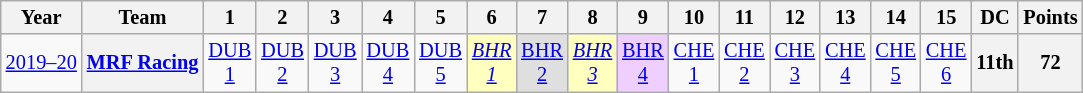<table class="wikitable" style="text-align:center; font-size:85%">
<tr>
<th>Year</th>
<th>Team</th>
<th>1</th>
<th>2</th>
<th>3</th>
<th>4</th>
<th>5</th>
<th>6</th>
<th>7</th>
<th>8</th>
<th>9</th>
<th>10</th>
<th>11</th>
<th>12</th>
<th>13</th>
<th>14</th>
<th>15</th>
<th>DC</th>
<th>Points</th>
</tr>
<tr>
<td><a href='#'>2019–20</a></td>
<th nowrap><a href='#'>MRF Racing</a></th>
<td><a href='#'>DUB<br>1</a></td>
<td><a href='#'>DUB<br>2</a></td>
<td><a href='#'>DUB<br>3</a></td>
<td><a href='#'>DUB<br>4</a></td>
<td><a href='#'>DUB<br>5</a></td>
<td style="background:#FFFFBF;"><em><a href='#'>BHR<br>1</a><br></em></td>
<td style="background:#DFDFDF;"><a href='#'>BHR<br>2</a><br></td>
<td style="background:#FFFFBF;"><em><a href='#'>BHR<br>3</a><br></em></td>
<td style="background:#EFCFFF;"><a href='#'>BHR<br>4</a><br></td>
<td><a href='#'>CHE<br>1</a></td>
<td><a href='#'>CHE<br>2</a></td>
<td><a href='#'>CHE<br>3</a></td>
<td><a href='#'>CHE<br>4</a></td>
<td><a href='#'>CHE<br>5</a></td>
<td><a href='#'>CHE<br>6</a></td>
<th>11th</th>
<th>72</th>
</tr>
</table>
